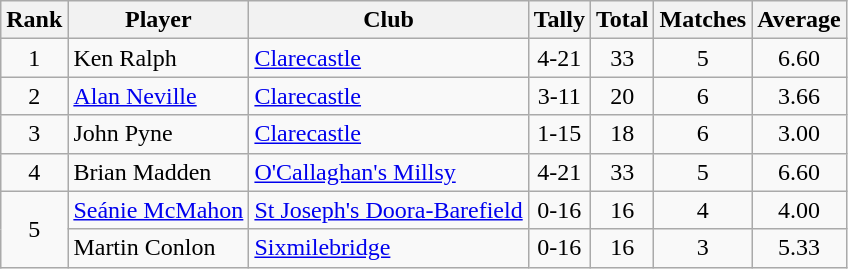<table class="wikitable">
<tr>
<th>Rank</th>
<th>Player</th>
<th>Club</th>
<th>Tally</th>
<th>Total</th>
<th>Matches</th>
<th>Average</th>
</tr>
<tr>
<td rowspan=1 align=center>1</td>
<td>Ken Ralph</td>
<td><a href='#'>Clarecastle</a></td>
<td align=center>4-21</td>
<td align=center>33</td>
<td align=center>5</td>
<td align=center>6.60</td>
</tr>
<tr>
<td rowspan=1 align=center>2</td>
<td><a href='#'>Alan Neville</a></td>
<td><a href='#'>Clarecastle</a></td>
<td align=center>3-11</td>
<td align=center>20</td>
<td align=center>6</td>
<td align=center>3.66</td>
</tr>
<tr>
<td rowspan=1 align=center>3</td>
<td>John Pyne</td>
<td><a href='#'>Clarecastle</a></td>
<td align=center>1-15</td>
<td align=center>18</td>
<td align=center>6</td>
<td align=center>3.00</td>
</tr>
<tr>
<td rowspan=1 align=center>4</td>
<td>Brian Madden</td>
<td><a href='#'>O'Callaghan's Millsy</a></td>
<td align=center>4-21</td>
<td align=center>33</td>
<td align=center>5</td>
<td align=center>6.60</td>
</tr>
<tr>
<td rowspan=2 align=center>5</td>
<td><a href='#'>Seánie McMahon</a></td>
<td><a href='#'>St Joseph's Doora-Barefield</a></td>
<td align=center>0-16</td>
<td align=center>16</td>
<td align=center>4</td>
<td align=center>4.00</td>
</tr>
<tr>
<td>Martin Conlon</td>
<td><a href='#'>Sixmilebridge</a></td>
<td align=center>0-16</td>
<td align=center>16</td>
<td align=center>3</td>
<td align=center>5.33</td>
</tr>
</table>
